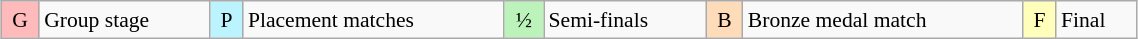<table class="wikitable" style="margin:0.5em auto; font-size:90%; line-height:1.25em;" width=60%;>
<tr>
<td bgcolor="#FFBBBB" align=center>G</td>
<td>Group stage</td>
<td bgcolor="#BBF3FF" align=center>P</td>
<td>Placement matches</td>
<td bgcolor="#BBF3BB" align=center>½</td>
<td>Semi-finals</td>
<td bgcolor="#FEDCBA" align=center>B</td>
<td>Bronze medal match</td>
<td bgcolor="#FFFFBB" align=center>F</td>
<td>Final</td>
</tr>
</table>
